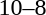<table style="text-align:center">
<tr>
<th width=200></th>
<th width=100></th>
<th width=200></th>
</tr>
<tr>
<td align=right><strong></strong></td>
<td>10–8</td>
<td align=left></td>
</tr>
</table>
